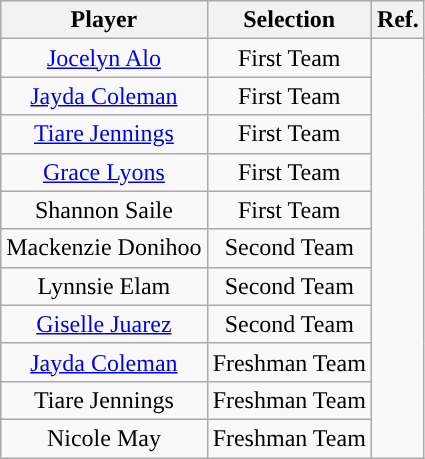<table class="wikitable sortable sortable" style="text-align: center">
<tr align=center>
<th>Player</th>
<th>Selection</th>
<th>Ref.</th>
</tr>
<tr>
<td><a href='#'>Jocelyn Alo</a></td>
<td>First Team</td>
<td rowspan="11"></td>
</tr>
<tr>
<td><a href='#'>Jayda Coleman</a></td>
<td>First Team</td>
</tr>
<tr>
<td><a href='#'>Tiare Jennings</a></td>
<td>First Team</td>
</tr>
<tr>
<td><a href='#'>Grace Lyons</a></td>
<td>First Team</td>
</tr>
<tr>
<td>Shannon Saile</td>
<td>First Team</td>
</tr>
<tr>
<td>Mackenzie Donihoo</td>
<td>Second Team</td>
</tr>
<tr>
<td>Lynnsie Elam</td>
<td>Second Team</td>
</tr>
<tr>
<td><a href='#'>Giselle Juarez</a></td>
<td>Second Team</td>
</tr>
<tr>
<td><a href='#'>Jayda Coleman</a></td>
<td>Freshman Team</td>
</tr>
<tr>
<td>Tiare Jennings</td>
<td>Freshman Team</td>
</tr>
<tr>
<td>Nicole May</td>
<td>Freshman Team</td>
</tr>
</table>
